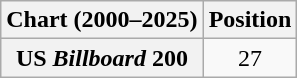<table class="wikitable sortable plainrowheaders" style="text-align:center">
<tr>
<th scope="col">Chart (2000–2025)</th>
<th scope="col">Position</th>
</tr>
<tr>
<th scope="row">US <em>Billboard</em> 200</th>
<td>27</td>
</tr>
</table>
